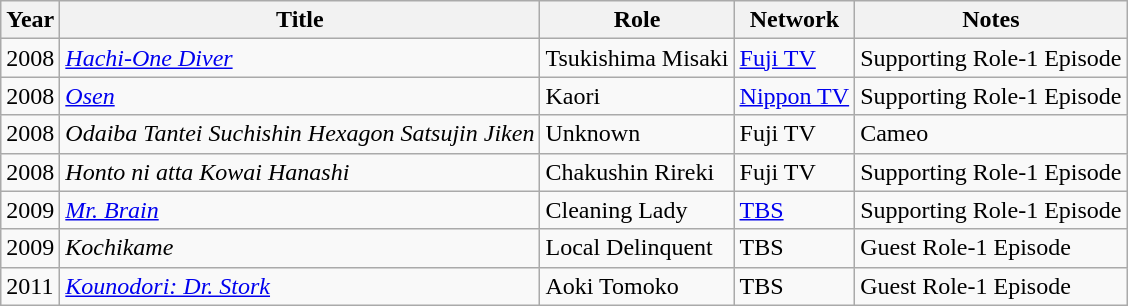<table class="wikitable sortable">
<tr>
<th>Year</th>
<th>Title</th>
<th>Role</th>
<th>Network</th>
<th class="unsortable">Notes</th>
</tr>
<tr>
<td>2008</td>
<td><em><a href='#'>Hachi-One Diver</a></em></td>
<td>Tsukishima Misaki</td>
<td><a href='#'>Fuji TV</a></td>
<td>Supporting Role-1 Episode</td>
</tr>
<tr>
<td>2008</td>
<td><em><a href='#'>Osen</a></em></td>
<td>Kaori</td>
<td><a href='#'>Nippon TV</a></td>
<td>Supporting Role-1 Episode</td>
</tr>
<tr>
<td>2008</td>
<td><em>Odaiba Tantei Suchishin Hexagon Satsujin Jiken</em></td>
<td>Unknown</td>
<td>Fuji TV</td>
<td>Cameo</td>
</tr>
<tr>
<td>2008</td>
<td><em>Honto ni atta Kowai Hanashi</em></td>
<td>Chakushin Rireki</td>
<td>Fuji TV</td>
<td>Supporting Role-1 Episode</td>
</tr>
<tr>
<td>2009</td>
<td><em><a href='#'>Mr. Brain</a></em></td>
<td>Cleaning Lady</td>
<td><a href='#'>TBS</a></td>
<td>Supporting Role-1 Episode</td>
</tr>
<tr>
<td>2009</td>
<td><em>Kochikame</em></td>
<td>Local Delinquent</td>
<td>TBS</td>
<td>Guest Role-1 Episode</td>
</tr>
<tr>
<td>2011</td>
<td><em><a href='#'>Kounodori: Dr. Stork</a></em></td>
<td>Aoki Tomoko</td>
<td>TBS</td>
<td>Guest Role-1 Episode</td>
</tr>
</table>
